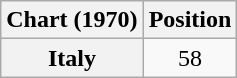<table class="wikitable sortable plainrowheaders" style="text-align:center">
<tr>
<th>Chart (1970)</th>
<th>Position</th>
</tr>
<tr>
<th scope="row">Italy</th>
<td>58</td>
</tr>
</table>
